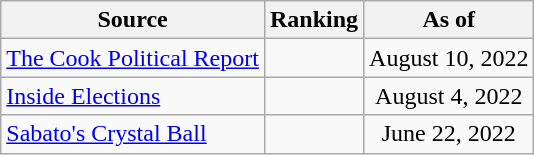<table class="wikitable" style="text-align:center">
<tr>
<th>Source</th>
<th>Ranking</th>
<th>As of</th>
</tr>
<tr>
<td align=left><a href='#'>The Cook Political Report</a></td>
<td></td>
<td>August 10, 2022</td>
</tr>
<tr>
<td align=left><a href='#'>Inside Elections</a></td>
<td></td>
<td>August 4, 2022</td>
</tr>
<tr>
<td align=left><a href='#'>Sabato's Crystal Ball</a></td>
<td></td>
<td>June 22, 2022</td>
</tr>
</table>
